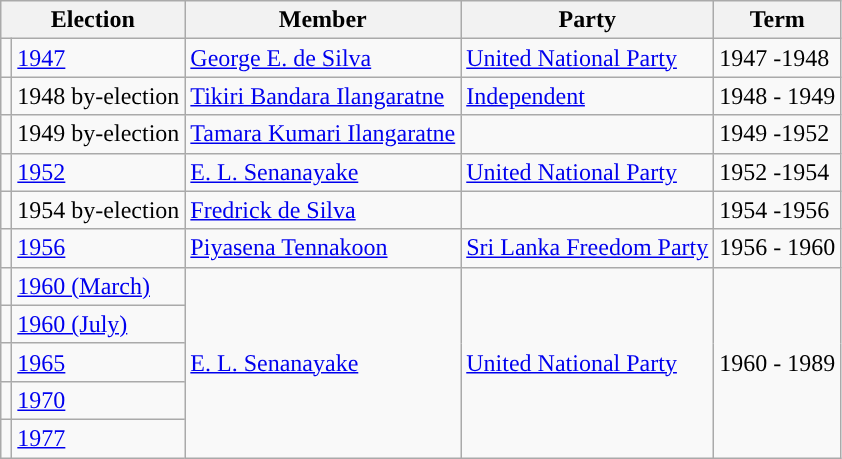<table class="wikitable">
<tr>
<th colspan="2">Election</th>
<th>Member</th>
<th>Party</th>
<th>Term</th>
</tr>
<tr>
<td style="background-color: "></td>
<td><a href='#'>1947</a></td>
<td><a href='#'>George E. de Silva</a></td>
<td><a href='#'>United National Party</a></td>
<td>1947 -1948</td>
</tr>
<tr>
<td style="background-color: "></td>
<td>1948 by-election</td>
<td><a href='#'>Tikiri Bandara Ilangaratne</a></td>
<td><a href='#'>Independent</a></td>
<td>1948 - 1949</td>
</tr>
<tr>
<td style="background-color: "></td>
<td>1949 by-election</td>
<td><a href='#'>Tamara Kumari Ilangaratne</a></td>
<td></td>
<td>1949 -1952</td>
</tr>
<tr>
<td style="background-color: "></td>
<td><a href='#'>1952</a></td>
<td><a href='#'>E. L. Senanayake</a></td>
<td><a href='#'>United National Party</a></td>
<td>1952 -1954</td>
</tr>
<tr>
<td style="background-color: "></td>
<td>1954 by-election</td>
<td><a href='#'>Fredrick de Silva</a></td>
<td></td>
<td>1954 -1956</td>
</tr>
<tr>
<td style="background-color: "></td>
<td><a href='#'>1956</a></td>
<td><a href='#'>Piyasena Tennakoon</a></td>
<td><a href='#'>Sri Lanka Freedom Party</a></td>
<td>1956 - 1960</td>
</tr>
<tr>
<td style="background-color: "></td>
<td><a href='#'>1960 (March)</a></td>
<td rowspan = 5><a href='#'>E. L. Senanayake</a></td>
<td rowspan = 5><a href='#'>United National Party</a></td>
<td rowspan = 5>1960 - 1989</td>
</tr>
<tr>
<td style="background-color: "></td>
<td><a href='#'>1960 (July)</a></td>
</tr>
<tr>
<td style="background-color: "></td>
<td><a href='#'>1965</a></td>
</tr>
<tr>
<td style="background-color: "></td>
<td><a href='#'>1970</a></td>
</tr>
<tr>
<td style="background-color: "></td>
<td><a href='#'>1977</a></td>
</tr>
</table>
